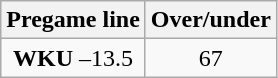<table class="wikitable">
<tr align="center">
<th style=>Pregame line</th>
<th style=>Over/under</th>
</tr>
<tr align="center">
<td><strong>WKU</strong> –13.5</td>
<td>67</td>
</tr>
</table>
